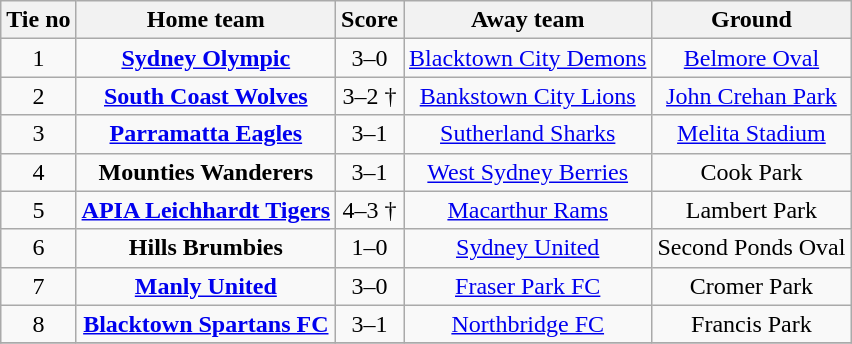<table border=0 cellpadding=0 cellspacing=0>
<tr>
<td valign="top"><br><table class="wikitable" style="text-align: center">
<tr>
<th>Tie no</th>
<th>Home team</th>
<th>Score</th>
<th>Away team</th>
<th>Ground</th>
</tr>
<tr>
<td>1</td>
<td><strong><a href='#'>Sydney Olympic</a></strong></td>
<td>3–0</td>
<td><a href='#'>Blacktown City Demons</a></td>
<td><a href='#'>Belmore Oval</a></td>
</tr>
<tr>
<td>2</td>
<td><strong><a href='#'>South Coast Wolves</a></strong></td>
<td>3–2 †</td>
<td><a href='#'>Bankstown City Lions</a></td>
<td><a href='#'>John Crehan Park</a></td>
</tr>
<tr>
<td>3</td>
<td><strong><a href='#'>Parramatta Eagles</a></strong></td>
<td>3–1</td>
<td><a href='#'>Sutherland Sharks</a></td>
<td><a href='#'>Melita Stadium</a></td>
</tr>
<tr>
<td>4</td>
<td><strong>Mounties Wanderers</strong></td>
<td>3–1</td>
<td><a href='#'>West Sydney Berries</a></td>
<td>Cook Park</td>
</tr>
<tr>
<td>5</td>
<td><strong><a href='#'>APIA Leichhardt Tigers</a></strong></td>
<td>4–3 †</td>
<td><a href='#'>Macarthur Rams</a></td>
<td>Lambert Park</td>
</tr>
<tr>
<td>6</td>
<td><strong>Hills Brumbies</strong></td>
<td>1–0</td>
<td><a href='#'>Sydney United</a></td>
<td>Second Ponds Oval</td>
</tr>
<tr>
<td>7</td>
<td><strong><a href='#'>Manly United</a></strong></td>
<td>3–0</td>
<td><a href='#'>Fraser Park FC</a></td>
<td>Cromer Park</td>
</tr>
<tr>
<td>8</td>
<td><strong><a href='#'>Blacktown Spartans FC</a></strong></td>
<td>3–1</td>
<td><a href='#'>Northbridge FC</a></td>
<td>Francis Park</td>
</tr>
<tr>
</tr>
</table>
</td>
</tr>
</table>
